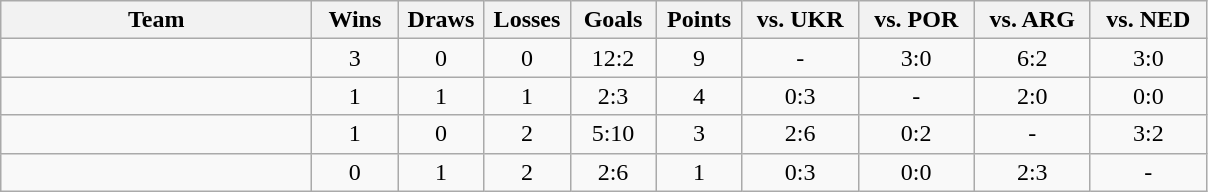<table class="wikitable" style="text-align:center;">
<tr>
<th width=200>Team</th>
<th width=50>Wins</th>
<th width=50>Draws</th>
<th width=50>Losses</th>
<th width=50>Goals</th>
<th width=50>Points</th>
<th width=70>vs. UKR</th>
<th width=70>vs. POR</th>
<th width=70>vs. ARG</th>
<th width=70>vs. NED</th>
</tr>
<tr>
<td align=left></td>
<td>3</td>
<td>0</td>
<td>0</td>
<td>12:2</td>
<td>9</td>
<td>-</td>
<td>3:0</td>
<td>6:2</td>
<td>3:0</td>
</tr>
<tr>
<td align=left></td>
<td>1</td>
<td>1</td>
<td>1</td>
<td>2:3</td>
<td>4</td>
<td>0:3</td>
<td>-</td>
<td>2:0</td>
<td>0:0</td>
</tr>
<tr>
<td align=left></td>
<td>1</td>
<td>0</td>
<td>2</td>
<td>5:10</td>
<td>3</td>
<td>2:6</td>
<td>0:2</td>
<td>-</td>
<td>3:2</td>
</tr>
<tr>
<td align=left></td>
<td>0</td>
<td>1</td>
<td>2</td>
<td>2:6</td>
<td>1</td>
<td>0:3</td>
<td>0:0</td>
<td>2:3</td>
<td>-</td>
</tr>
</table>
